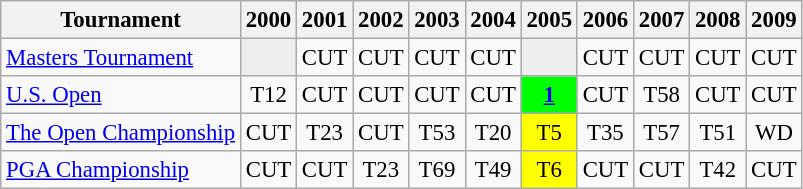<table class="wikitable" style="font-size:95%;text-align:center;">
<tr>
<th>Tournament</th>
<th>2000</th>
<th>2001</th>
<th>2002</th>
<th>2003</th>
<th>2004</th>
<th>2005</th>
<th>2006</th>
<th>2007</th>
<th>2008</th>
<th>2009</th>
</tr>
<tr>
<td align=left><a href='#'>Masters Tournament</a></td>
<td style="background:#eeeeee;"></td>
<td>CUT</td>
<td>CUT</td>
<td>CUT</td>
<td>CUT</td>
<td style="background:#eeeeee;"></td>
<td>CUT</td>
<td>CUT</td>
<td>CUT</td>
<td>CUT</td>
</tr>
<tr>
<td align=left><a href='#'>U.S. Open</a></td>
<td>T12</td>
<td>CUT</td>
<td>CUT</td>
<td>CUT</td>
<td>CUT</td>
<td style="background:lime;"><strong><a href='#'>1</a></strong></td>
<td>CUT</td>
<td>T58</td>
<td>CUT</td>
<td>CUT</td>
</tr>
<tr>
<td align=left><a href='#'>The Open Championship</a></td>
<td>CUT</td>
<td>T23</td>
<td>CUT</td>
<td>T53</td>
<td>T20</td>
<td style="background:yellow;">T5</td>
<td>T35</td>
<td>T57</td>
<td>T51</td>
<td>WD</td>
</tr>
<tr>
<td align=left><a href='#'>PGA Championship</a></td>
<td>CUT</td>
<td>CUT</td>
<td>T23</td>
<td>T69</td>
<td>T49</td>
<td style="background:yellow;">T6</td>
<td>CUT</td>
<td>CUT</td>
<td>T42</td>
<td>CUT</td>
</tr>
</table>
